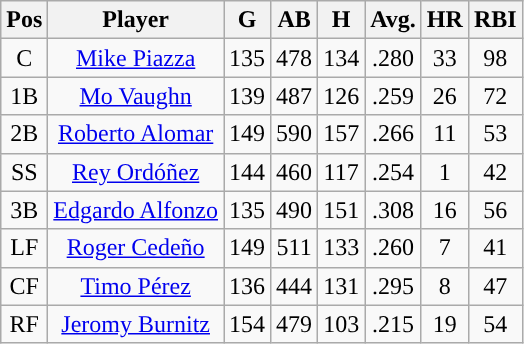<table class="wikitable sortable">
<tr>
<th>Pos</th>
<th>Player</th>
<th>G</th>
<th>AB</th>
<th>H</th>
<th>Avg.</th>
<th>HR</th>
<th>RBI</th>
</tr>
<tr align=center>
<td>C</td>
<td><a href='#'>Mike Piazza</a></td>
<td>135</td>
<td>478</td>
<td>134</td>
<td>.280</td>
<td>33</td>
<td>98</td>
</tr>
<tr align=center>
<td>1B</td>
<td><a href='#'>Mo Vaughn</a></td>
<td>139</td>
<td>487</td>
<td>126</td>
<td>.259</td>
<td>26</td>
<td>72</td>
</tr>
<tr align=center>
<td>2B</td>
<td><a href='#'>Roberto Alomar</a></td>
<td>149</td>
<td>590</td>
<td>157</td>
<td>.266</td>
<td>11</td>
<td>53</td>
</tr>
<tr align=center>
<td>SS</td>
<td><a href='#'>Rey Ordóñez</a></td>
<td>144</td>
<td>460</td>
<td>117</td>
<td>.254</td>
<td>1</td>
<td>42</td>
</tr>
<tr align=center>
<td>3B</td>
<td><a href='#'>Edgardo Alfonzo</a></td>
<td>135</td>
<td>490</td>
<td>151</td>
<td>.308</td>
<td>16</td>
<td>56</td>
</tr>
<tr align=center>
<td>LF</td>
<td><a href='#'>Roger Cedeño</a></td>
<td>149</td>
<td>511</td>
<td>133</td>
<td>.260</td>
<td>7</td>
<td>41</td>
</tr>
<tr align=center>
<td>CF</td>
<td><a href='#'>Timo Pérez</a></td>
<td>136</td>
<td>444</td>
<td>131</td>
<td>.295</td>
<td>8</td>
<td>47</td>
</tr>
<tr align=center>
<td>RF</td>
<td><a href='#'>Jeromy Burnitz</a></td>
<td>154</td>
<td>479</td>
<td>103</td>
<td>.215</td>
<td>19</td>
<td>54</td>
</tr>
</table>
